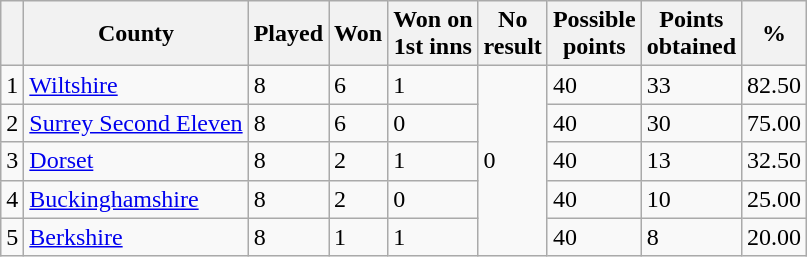<table class="wikitable sortable">
<tr>
<th></th>
<th>County</th>
<th>Played</th>
<th>Won</th>
<th>Won on<br>1st inns</th>
<th>No<br>result</th>
<th>Possible<br>points</th>
<th>Points<br>obtained</th>
<th>%</th>
</tr>
<tr>
<td>1</td>
<td><a href='#'>Wiltshire</a></td>
<td>8</td>
<td>6</td>
<td>1</td>
<td rowspan="5">0</td>
<td>40</td>
<td>33</td>
<td>82.50</td>
</tr>
<tr>
<td>2</td>
<td><a href='#'>Surrey Second Eleven</a></td>
<td>8</td>
<td>6</td>
<td>0</td>
<td>40</td>
<td>30</td>
<td>75.00</td>
</tr>
<tr>
<td>3</td>
<td><a href='#'>Dorset</a></td>
<td>8</td>
<td>2</td>
<td>1</td>
<td>40</td>
<td>13</td>
<td>32.50</td>
</tr>
<tr>
<td>4</td>
<td><a href='#'>Buckinghamshire</a></td>
<td>8</td>
<td>2</td>
<td>0</td>
<td>40</td>
<td>10</td>
<td>25.00</td>
</tr>
<tr>
<td>5</td>
<td><a href='#'>Berkshire</a></td>
<td>8</td>
<td>1</td>
<td>1</td>
<td>40</td>
<td>8</td>
<td>20.00</td>
</tr>
</table>
